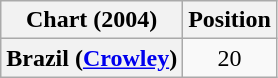<table class="wikitable plainrowheaders" style="text-align:center">
<tr>
<th>Chart (2004)</th>
<th>Position</th>
</tr>
<tr>
<th scope="row">Brazil (<a href='#'>Crowley</a>)</th>
<td>20</td>
</tr>
</table>
